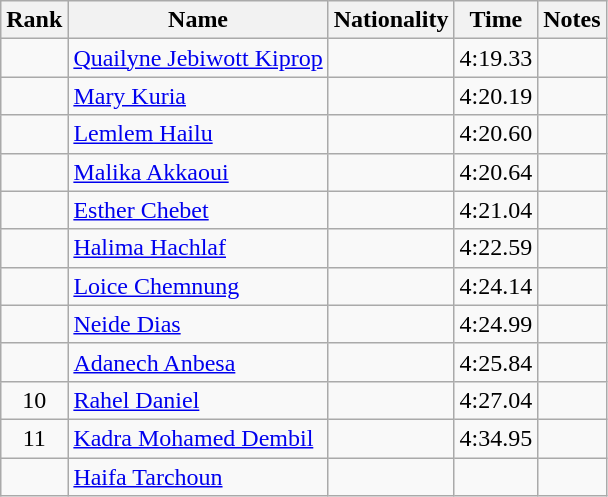<table class="wikitable sortable" style="text-align:center">
<tr>
<th>Rank</th>
<th>Name</th>
<th>Nationality</th>
<th>Time</th>
<th>Notes</th>
</tr>
<tr>
<td></td>
<td align=left><a href='#'>Quailyne Jebiwott Kiprop</a></td>
<td align=left></td>
<td>4:19.33</td>
<td></td>
</tr>
<tr>
<td></td>
<td align=left><a href='#'>Mary Kuria</a></td>
<td align=left></td>
<td>4:20.19</td>
<td></td>
</tr>
<tr>
<td></td>
<td align=left><a href='#'>Lemlem Hailu</a></td>
<td align=left></td>
<td>4:20.60</td>
<td></td>
</tr>
<tr>
<td></td>
<td align=left><a href='#'>Malika Akkaoui</a></td>
<td align=left></td>
<td>4:20.64</td>
<td></td>
</tr>
<tr>
<td></td>
<td align=left><a href='#'>Esther Chebet</a></td>
<td align=left></td>
<td>4:21.04</td>
<td></td>
</tr>
<tr>
<td></td>
<td align=left><a href='#'>Halima Hachlaf</a></td>
<td align=left></td>
<td>4:22.59</td>
<td></td>
</tr>
<tr>
<td></td>
<td align=left><a href='#'>Loice Chemnung</a></td>
<td align=left></td>
<td>4:24.14</td>
<td></td>
</tr>
<tr>
<td></td>
<td align=left><a href='#'>Neide Dias</a></td>
<td align=left></td>
<td>4:24.99</td>
<td></td>
</tr>
<tr>
<td></td>
<td align=left><a href='#'>Adanech Anbesa</a></td>
<td align=left></td>
<td>4:25.84</td>
<td></td>
</tr>
<tr>
<td>10</td>
<td align=left><a href='#'>Rahel Daniel</a></td>
<td align=left></td>
<td>4:27.04</td>
<td></td>
</tr>
<tr>
<td>11</td>
<td align=left><a href='#'>Kadra Mohamed Dembil</a></td>
<td align=left></td>
<td>4:34.95</td>
<td></td>
</tr>
<tr>
<td></td>
<td align=left><a href='#'>Haifa Tarchoun</a></td>
<td align=left></td>
<td></td>
<td></td>
</tr>
</table>
